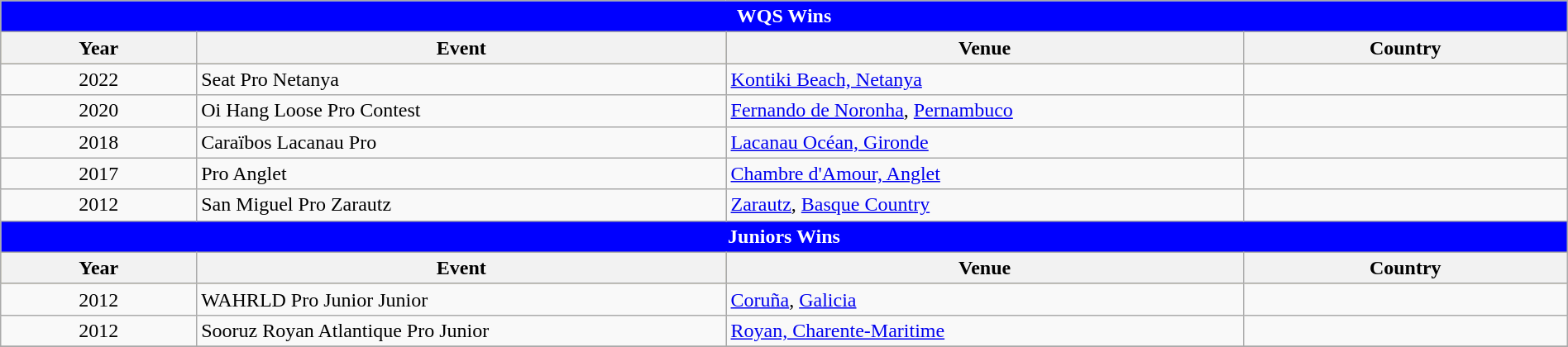<table class="wikitable" style="width:100%;">
<tr bgcolor=skyblue>
<td colspan=4; style="background: blue; color: white" align="center"><strong>WQS Wins</strong></td>
</tr>
<tr bgcolor=#bdb76b>
<th>Year</th>
<th>Event</th>
<th>Venue</th>
<th>Country</th>
</tr>
<tr>
<td style="text-align:center">2022</td>
<td>Seat Pro Netanya</td>
<td><a href='#'>Kontiki Beach, Netanya</a></td>
<td></td>
</tr>
<tr>
<td style="text-align:center">2020</td>
<td>Oi Hang Loose Pro Contest</td>
<td><a href='#'>Fernando de Noronha</a>, <a href='#'>Pernambuco</a></td>
<td></td>
</tr>
<tr>
<td style="text-align:center">2018</td>
<td>Caraïbos Lacanau Pro</td>
<td><a href='#'>Lacanau Océan, Gironde</a></td>
<td></td>
</tr>
<tr>
<td style="text-align:center">2017</td>
<td>Pro Anglet</td>
<td><a href='#'>Chambre d'Amour, Anglet</a></td>
<td></td>
</tr>
<tr>
<td style="text-align:center">2012</td>
<td>San Miguel Pro Zarautz</td>
<td><a href='#'>Zarautz</a>, <a href='#'>Basque Country</a></td>
<td></td>
</tr>
<tr>
<td colspan=4; style="background: blue; color: white" align="center"><strong>Juniors Wins</strong></td>
</tr>
<tr bgcolor=#bdb76b>
<th>Year</th>
<th width=   33.8%>Event</th>
<th width=     33%>Venue</th>
<th>Country</th>
</tr>
<tr>
<td style=text-align:center>2012</td>
<td>WAHRLD Pro Junior Junior</td>
<td><a href='#'>Coruña</a>, <a href='#'>Galicia</a></td>
<td></td>
</tr>
<tr>
<td style=text-align:center>2012</td>
<td>Sooruz Royan Atlantique Pro Junior</td>
<td><a href='#'>Royan, Charente-Maritime</a></td>
<td></td>
</tr>
<tr>
</tr>
</table>
